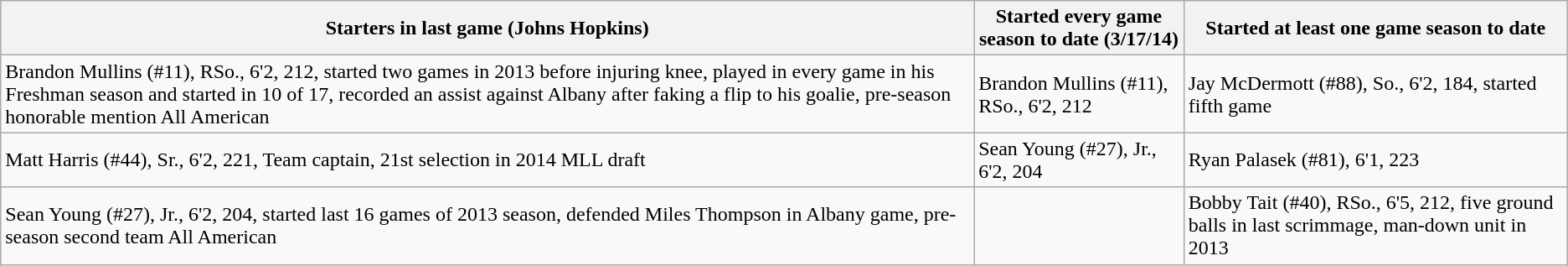<table class="wikitable">
<tr>
<th>Starters in last game (Johns Hopkins)</th>
<th>Started every game season to date (3/17/14)</th>
<th>Started at least one game season to date</th>
</tr>
<tr>
<td>Brandon Mullins (#11), RSo., 6'2, 212, started two games in 2013 before injuring knee, played in every game in his Freshman season and started in 10 of 17, recorded an assist against Albany after faking a flip to his goalie, pre-season honorable mention All American</td>
<td>Brandon Mullins (#11), RSo., 6'2, 212</td>
<td>Jay McDermott (#88), So., 6'2, 184, started fifth game</td>
</tr>
<tr>
<td>Matt Harris (#44), Sr., 6'2, 221, Team captain, 21st selection in 2014 MLL draft</td>
<td>Sean Young (#27), Jr., 6'2, 204</td>
<td>Ryan Palasek (#81), 6'1, 223</td>
</tr>
<tr>
<td>Sean Young (#27), Jr., 6'2, 204, started last 16 games of 2013 season, defended Miles Thompson in Albany game, pre-season second team All American</td>
<td></td>
<td>Bobby Tait (#40), RSo., 6'5, 212, five ground balls in last scrimmage, man-down unit in 2013</td>
</tr>
</table>
